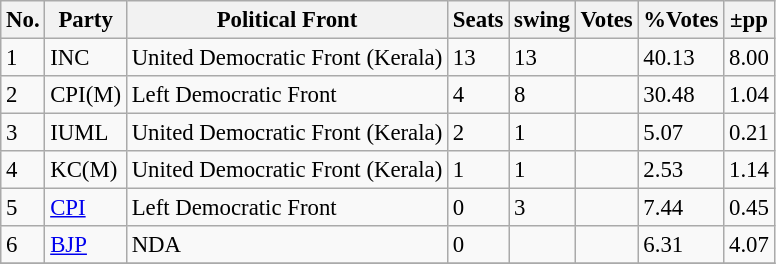<table class="wikitable sortable" style="font-size:95%;">
<tr>
<th>No.</th>
<th>Party</th>
<th>Political Front</th>
<th>Seats</th>
<th>swing</th>
<th>Votes</th>
<th>%Votes</th>
<th>±pp</th>
</tr>
<tr>
<td>1</td>
<td>INC</td>
<td>United Democratic Front (Kerala)</td>
<td>13</td>
<td>13</td>
<td></td>
<td>40.13</td>
<td>8.00</td>
</tr>
<tr>
<td>2</td>
<td>CPI(M)</td>
<td>Left Democratic Front</td>
<td>4</td>
<td>8</td>
<td></td>
<td>30.48</td>
<td>1.04</td>
</tr>
<tr>
<td>3</td>
<td>IUML</td>
<td>United Democratic Front (Kerala)</td>
<td>2</td>
<td>1</td>
<td></td>
<td>5.07</td>
<td>0.21</td>
</tr>
<tr>
<td>4</td>
<td>KC(M)</td>
<td>United Democratic Front (Kerala)</td>
<td>1</td>
<td>1</td>
<td></td>
<td>2.53</td>
<td>1.14</td>
</tr>
<tr>
<td>5</td>
<td><a href='#'>CPI</a></td>
<td>Left Democratic Front</td>
<td>0</td>
<td>3</td>
<td></td>
<td>7.44</td>
<td>0.45</td>
</tr>
<tr>
<td>6</td>
<td><a href='#'>BJP</a></td>
<td>NDA</td>
<td>0</td>
<td></td>
<td></td>
<td>6.31</td>
<td>4.07</td>
</tr>
<tr>
</tr>
</table>
